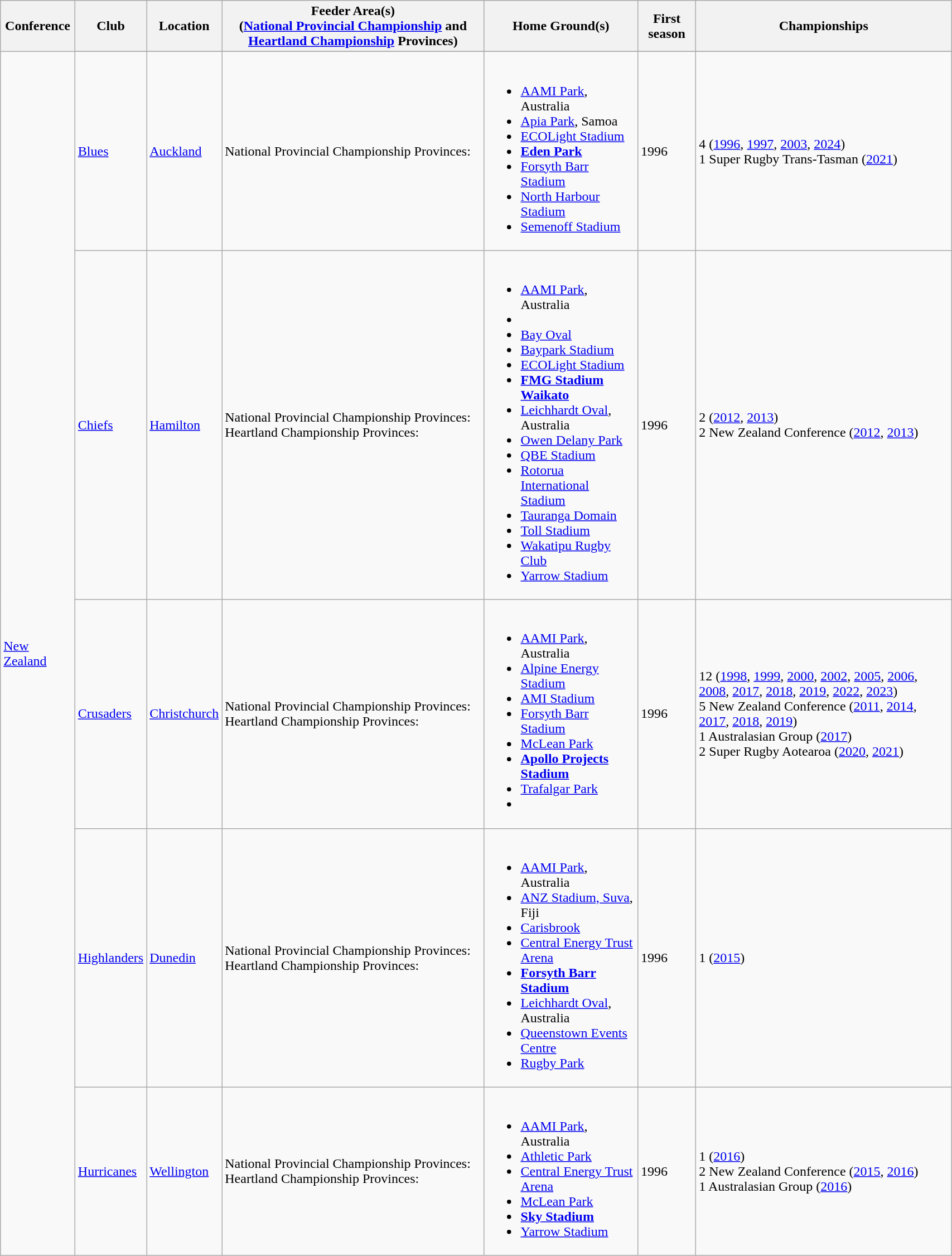<table class="wikitable sortable" style="width:90%;">
<tr>
<th>Conference</th>
<th>Club</th>
<th>Location</th>
<th>Feeder Area(s)<br>(<a href='#'>National Provincial Championship</a> and <a href='#'>Heartland Championship</a> Provinces)</th>
<th>Home Ground(s)</th>
<th>First season</th>
<th>Championships</th>
</tr>
<tr>
<td rowspan="6"><a href='#'>New Zealand</a></td>
</tr>
<tr>
<td><a href='#'>Blues</a></td>
<td><a href='#'>Auckland</a></td>
<td>National Provincial Championship Provinces:<br></td>
<td><br><ul><li><a href='#'>AAMI Park</a>, Australia</li><li><a href='#'>Apia Park</a>, Samoa</li><li><a href='#'>ECOLight Stadium</a></li><li><strong><a href='#'>Eden Park</a></strong></li><li><a href='#'>Forsyth Barr Stadium</a></li><li><a href='#'>North Harbour Stadium</a></li><li><a href='#'>Semenoff Stadium</a></li></ul></td>
<td>1996</td>
<td>4 (<a href='#'>1996</a>, <a href='#'>1997</a>, <a href='#'>2003</a>, <a href='#'>2024</a>) <br> 1 Super Rugby Trans-Tasman (<a href='#'>2021</a>)</td>
</tr>
<tr>
<td><a href='#'>Chiefs</a></td>
<td><a href='#'>Hamilton</a></td>
<td>National Provincial Championship Provinces:<br>Heartland Championship Provinces:</td>
<td><br><ul><li><a href='#'>AAMI Park</a>, Australia</li><li></li><li><a href='#'>Bay Oval</a></li><li><a href='#'>Baypark Stadium</a></li><li><a href='#'>ECOLight Stadium</a></li><li><strong><a href='#'>FMG Stadium Waikato</a></strong></li><li><a href='#'>Leichhardt Oval</a>, Australia</li><li><a href='#'>Owen Delany Park</a></li><li><a href='#'>QBE Stadium</a></li><li><a href='#'>Rotorua International Stadium</a></li><li><a href='#'>Tauranga Domain</a></li><li><a href='#'>Toll Stadium</a></li><li><a href='#'>Wakatipu Rugby Club</a></li><li><a href='#'>Yarrow Stadium</a></li></ul></td>
<td>1996</td>
<td>2 (<a href='#'>2012</a>, <a href='#'>2013</a>)<br>2 New Zealand Conference (<a href='#'>2012</a>, <a href='#'>2013</a>)</td>
</tr>
<tr>
<td><a href='#'>Crusaders</a></td>
<td><a href='#'>Christchurch</a></td>
<td>National Provincial Championship Provinces:<br>Heartland Championship Provinces:</td>
<td><br><ul><li><a href='#'>AAMI Park</a>, Australia</li><li><a href='#'>Alpine Energy Stadium</a></li><li><a href='#'>AMI Stadium</a></li><li><a href='#'>Forsyth Barr Stadium</a></li><li><a href='#'>McLean Park</a></li><li><strong><a href='#'>Apollo Projects Stadium</a></strong></li><li><a href='#'>Trafalgar Park</a></li><li></li></ul></td>
<td>1996</td>
<td>12 (<a href='#'>1998</a>, <a href='#'>1999</a>, <a href='#'>2000</a>, <a href='#'>2002</a>, <a href='#'>2005</a>, <a href='#'>2006</a>,  <a href='#'>2008</a>, <a href='#'>2017</a>, <a href='#'>2018</a>, <a href='#'>2019</a>, <a href='#'>2022</a>, <a href='#'>2023</a>)<br>5 New Zealand Conference (<a href='#'>2011</a>, <a href='#'>2014</a>, <a href='#'>2017</a>, <a href='#'>2018</a>, <a href='#'>2019</a>) <br> 1 Australasian Group (<a href='#'>2017</a>) <br> 2 Super Rugby Aotearoa (<a href='#'>2020</a>, <a href='#'>2021</a>)</td>
</tr>
<tr>
<td><a href='#'>Highlanders</a></td>
<td><a href='#'>Dunedin</a></td>
<td>National Provincial Championship Provinces:<br>Heartland Championship Provinces:</td>
<td><br><ul><li><a href='#'>AAMI Park</a>, Australia</li><li><a href='#'>ANZ Stadium, Suva</a>, Fiji</li><li><a href='#'>Carisbrook</a></li><li><a href='#'>Central Energy Trust Arena</a></li><li><strong><a href='#'>Forsyth Barr Stadium</a></strong></li><li><a href='#'>Leichhardt Oval</a>, Australia</li><li><a href='#'>Queenstown Events Centre</a></li><li><a href='#'>Rugby Park</a></li></ul></td>
<td>1996</td>
<td>1 (<a href='#'>2015</a>)</td>
</tr>
<tr>
<td><a href='#'>Hurricanes</a></td>
<td><a href='#'>Wellington</a></td>
<td>National Provincial Championship Provinces:<br>Heartland Championship Provinces:</td>
<td><br><ul><li><a href='#'>AAMI Park</a>, Australia</li><li><a href='#'>Athletic Park</a></li><li><a href='#'>Central Energy Trust Arena</a></li><li><a href='#'>McLean Park</a></li><li><strong><a href='#'>Sky Stadium</a></strong></li><li><a href='#'>Yarrow Stadium</a></li></ul></td>
<td>1996</td>
<td>1 (<a href='#'>2016</a>)<br>2 New Zealand Conference (<a href='#'>2015</a>, <a href='#'>2016</a>)<br>1 Australasian Group (<a href='#'>2016</a>)</td>
</tr>
</table>
